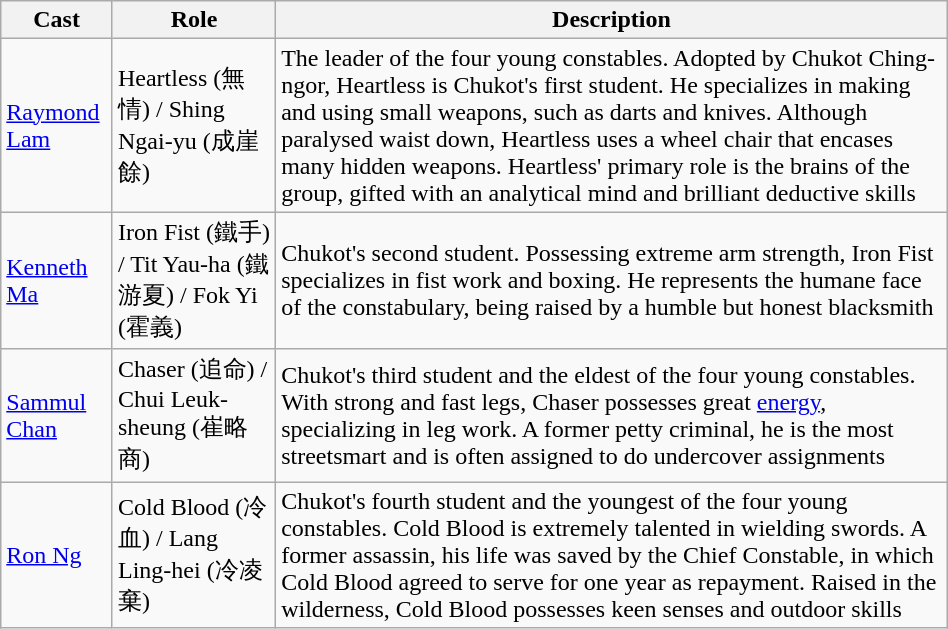<table class="wikitable" width="50%">
<tr>
<th>Cast</th>
<th>Role</th>
<th>Description</th>
</tr>
<tr>
<td><a href='#'>Raymond Lam</a></td>
<td>Heartless (無情) / Shing Ngai-yu (成崖餘)</td>
<td>The leader of the four young constables. Adopted by Chukot Ching-ngor, Heartless is Chukot's first student. He specializes in making and using small weapons, such as darts and knives. Although paralysed waist down, Heartless uses a wheel chair that encases many hidden weapons.  Heartless' primary role is the brains of the group, gifted with an analytical mind and brilliant deductive skills</td>
</tr>
<tr>
<td><a href='#'>Kenneth Ma</a></td>
<td>Iron Fist (鐵手) / Tit Yau-ha (鐵游夏) / Fok Yi (霍義)</td>
<td>Chukot's second student. Possessing extreme arm strength, Iron Fist specializes in fist work and boxing.  He represents the humane face of the constabulary, being raised by a humble but honest blacksmith</td>
</tr>
<tr>
<td><a href='#'>Sammul Chan</a></td>
<td>Chaser (追命) / Chui Leuk-sheung (崔略商)</td>
<td>Chukot's third student and the eldest of the four young constables. With strong and fast legs, Chaser possesses great <a href='#'>energy</a>, specializing in leg work.  A former petty criminal, he is the most streetsmart and is often assigned to do undercover assignments</td>
</tr>
<tr>
<td><a href='#'>Ron Ng</a></td>
<td>Cold Blood (冷血) / Lang Ling-hei (冷凌棄)</td>
<td>Chukot's fourth student and the youngest of the four young constables. Cold Blood is extremely talented in wielding swords.  A former assassin, his life was saved by the Chief Constable, in which Cold Blood agreed to serve for one year as repayment.  Raised in the wilderness, Cold Blood possesses keen senses and outdoor skills</td>
</tr>
</table>
